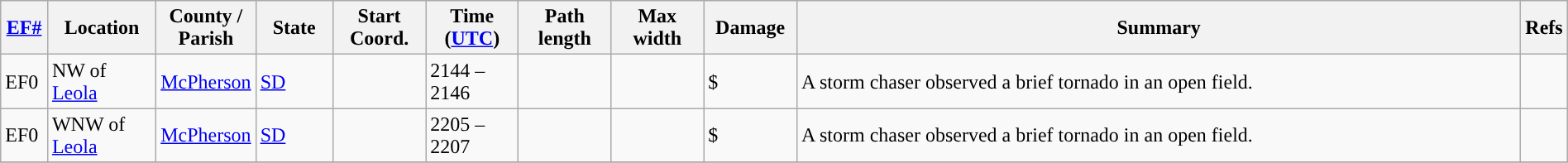<table class="wikitable sortable" style="width:100%;">
<tr>
<th scope="col" width="3%" align="center"><a href='#'>EF#</a></th>
<th scope="col" width="7%" align="center" class="unsortable">Location</th>
<th scope="col" width="6%" align="center" class="unsortable">County / Parish</th>
<th scope="col" width="5%" align="center">State</th>
<th scope="col" width="6%" align="center">Start Coord.</th>
<th scope="col" width="6%" align="center">Time (<a href='#'>UTC</a>)</th>
<th scope="col" width="6%" align="center">Path length</th>
<th scope="col" width="6%" align="center">Max width</th>
<th scope="col" width="6%" align="center">Damage</th>
<th scope="col" width="48%" class="unsortable" align="center">Summary</th>
<th scope="col" width="48%" class="unsortable" align="center">Refs</th>
</tr>
<tr>
<td>EF0</td>
<td>NW of <a href='#'>Leola</a></td>
<td><a href='#'>McPherson</a></td>
<td><a href='#'>SD</a></td>
<td></td>
<td>2144 – 2146</td>
<td></td>
<td></td>
<td>$</td>
<td>A storm chaser observed a brief tornado in an open field.</td>
<td></td>
</tr>
<tr>
<td>EF0</td>
<td>WNW of <a href='#'>Leola</a></td>
<td><a href='#'>McPherson</a></td>
<td><a href='#'>SD</a></td>
<td></td>
<td>2205 – 2207</td>
<td></td>
<td></td>
<td>$</td>
<td>A storm chaser observed a brief tornado in an open field.</td>
<td></td>
</tr>
<tr>
</tr>
</table>
